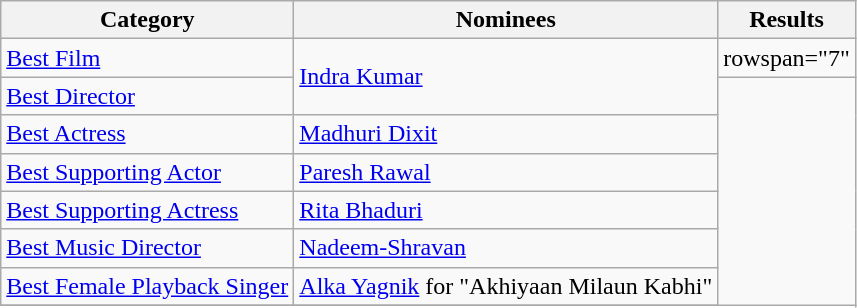<table class="wikitable">
<tr>
<th>Category</th>
<th>Nominees</th>
<th>Results</th>
</tr>
<tr>
<td><a href='#'>Best Film</a></td>
<td rowspan="2"><a href='#'>Indra Kumar</a></td>
<td>rowspan="7"</td>
</tr>
<tr>
<td><a href='#'>Best Director</a></td>
</tr>
<tr>
<td><a href='#'>Best Actress</a></td>
<td><a href='#'>Madhuri Dixit</a></td>
</tr>
<tr>
<td><a href='#'>Best Supporting Actor</a></td>
<td><a href='#'>Paresh Rawal</a></td>
</tr>
<tr>
<td><a href='#'>Best Supporting Actress</a></td>
<td><a href='#'>Rita Bhaduri</a></td>
</tr>
<tr>
<td><a href='#'>Best Music Director</a></td>
<td><a href='#'>Nadeem-Shravan</a></td>
</tr>
<tr>
<td><a href='#'>Best Female Playback Singer</a></td>
<td><a href='#'>Alka Yagnik</a> for "Akhiyaan Milaun Kabhi"</td>
</tr>
<tr>
</tr>
</table>
